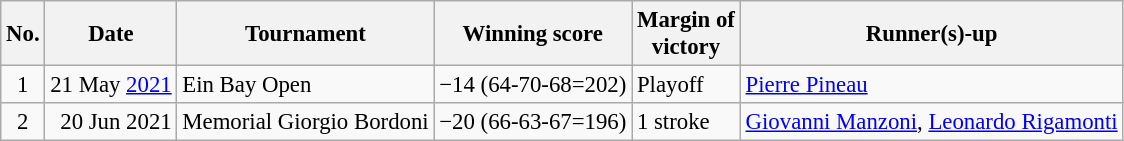<table class="wikitable" style="font-size:95%;">
<tr>
<th>No.</th>
<th>Date</th>
<th>Tournament</th>
<th>Winning score</th>
<th>Margin of<br>victory</th>
<th>Runner(s)-up</th>
</tr>
<tr>
<td align=center>1</td>
<td align=right>21 May <a href='#'>2021</a></td>
<td>Ein Bay Open</td>
<td>−14 (64-70-68=202)</td>
<td>Playoff</td>
<td> <a href='#'>Pierre Pineau</a></td>
</tr>
<tr>
<td align=center>2</td>
<td align=right>20 Jun 2021</td>
<td>Memorial Giorgio Bordoni</td>
<td>−20 (66-63-67=196)</td>
<td>1 stroke</td>
<td> <a href='#'>Giovanni Manzoni</a>,  <a href='#'>Leonardo Rigamonti</a></td>
</tr>
</table>
